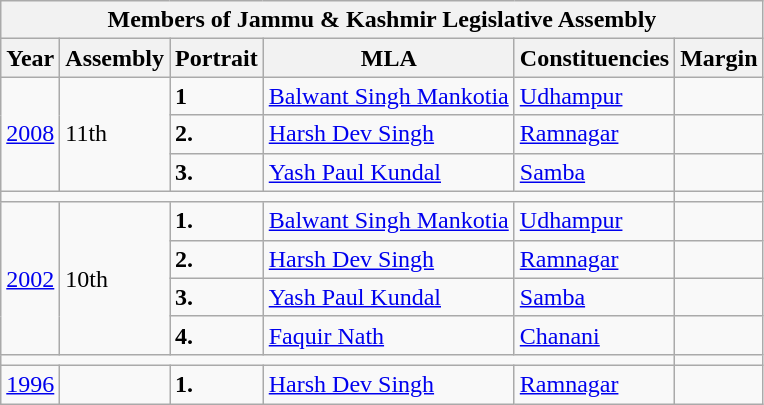<table class="wikitable">
<tr>
<th colspan="6">Members of Jammu & Kashmir Legislative Assembly</th>
</tr>
<tr>
<th>Year</th>
<th>Assembly</th>
<th>Portrait</th>
<th>MLA</th>
<th>Constituencies</th>
<th>Margin</th>
</tr>
<tr>
<td rowspan="3"><a href='#'>2008</a></td>
<td rowspan="3">11th</td>
<td><strong>1</strong></td>
<td><a href='#'>Balwant Singh Mankotia</a></td>
<td><a href='#'>Udhampur</a></td>
<td></td>
</tr>
<tr>
<td><strong>2.</strong></td>
<td><a href='#'>Harsh Dev Singh</a></td>
<td><a href='#'>Ramnagar</a></td>
<td></td>
</tr>
<tr>
<td><strong>3.</strong></td>
<td><a href='#'>Yash Paul Kundal</a></td>
<td><a href='#'>Samba</a></td>
<td></td>
</tr>
<tr>
<td colspan="5"></td>
<td></td>
</tr>
<tr>
<td rowspan="4"><a href='#'>2002</a></td>
<td rowspan="4">10th</td>
<td><strong>1.</strong></td>
<td><a href='#'>Balwant Singh Mankotia</a></td>
<td><a href='#'>Udhampur</a></td>
<td></td>
</tr>
<tr>
<td><strong>2.</strong></td>
<td><a href='#'>Harsh Dev Singh</a></td>
<td><a href='#'>Ramnagar</a></td>
<td></td>
</tr>
<tr>
<td><strong>3.</strong></td>
<td><a href='#'>Yash Paul Kundal</a></td>
<td><a href='#'>Samba</a></td>
<td></td>
</tr>
<tr>
<td><strong>4.</strong></td>
<td><a href='#'>Faquir Nath</a></td>
<td><a href='#'>Chanani</a></td>
<td></td>
</tr>
<tr>
<td colspan="5"></td>
<td></td>
</tr>
<tr>
<td><a href='#'>1996</a></td>
<td></td>
<td><strong>1.</strong></td>
<td><a href='#'>Harsh Dev Singh</a></td>
<td><a href='#'>Ramnagar</a></td>
<td></td>
</tr>
</table>
